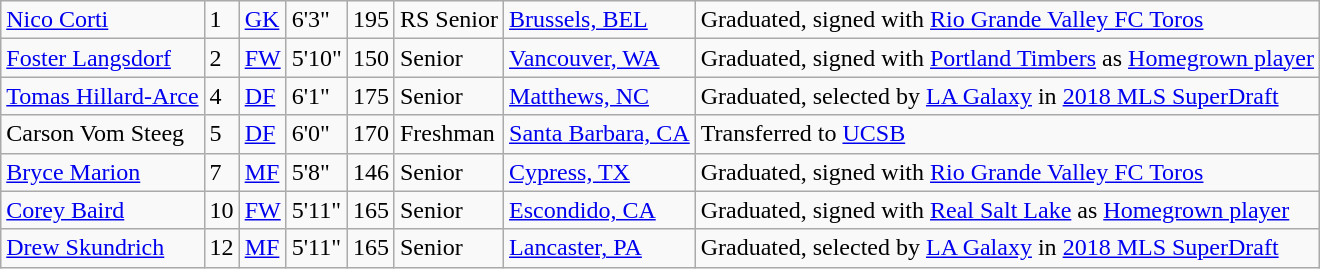<table class="wikitable sortable" border="1">
<tr>
<td><a href='#'>Nico Corti</a></td>
<td>1</td>
<td><a href='#'>GK</a></td>
<td>6'3"</td>
<td>195</td>
<td>RS Senior</td>
<td><a href='#'>Brussels, BEL</a></td>
<td>Graduated, signed with <a href='#'>Rio Grande Valley FC Toros</a></td>
</tr>
<tr>
<td><a href='#'>Foster Langsdorf</a></td>
<td>2</td>
<td><a href='#'>FW</a></td>
<td>5'10"</td>
<td>150</td>
<td>Senior</td>
<td><a href='#'>Vancouver, WA</a></td>
<td>Graduated, signed with <a href='#'>Portland Timbers</a> as <a href='#'>Homegrown player</a></td>
</tr>
<tr>
<td><a href='#'>Tomas Hillard-Arce</a></td>
<td>4</td>
<td><a href='#'>DF</a></td>
<td>6'1"</td>
<td>175</td>
<td>Senior</td>
<td><a href='#'>Matthews, NC</a></td>
<td>Graduated, selected by <a href='#'>LA Galaxy</a> in <a href='#'>2018 MLS SuperDraft</a></td>
</tr>
<tr>
<td>Carson Vom Steeg</td>
<td>5</td>
<td><a href='#'>DF</a></td>
<td>6'0"</td>
<td>170</td>
<td>Freshman</td>
<td><a href='#'>Santa Barbara, CA</a></td>
<td>Transferred to <a href='#'>UCSB</a></td>
</tr>
<tr>
<td><a href='#'>Bryce Marion</a></td>
<td>7</td>
<td><a href='#'>MF</a></td>
<td>5'8"</td>
<td>146</td>
<td>Senior</td>
<td><a href='#'>Cypress, TX</a></td>
<td>Graduated, signed with <a href='#'>Rio Grande Valley FC Toros</a></td>
</tr>
<tr>
<td><a href='#'>Corey Baird</a></td>
<td>10</td>
<td><a href='#'>FW</a></td>
<td>5'11"</td>
<td>165</td>
<td>Senior</td>
<td><a href='#'>Escondido, CA</a></td>
<td>Graduated, signed with <a href='#'>Real Salt Lake</a> as <a href='#'>Homegrown player</a></td>
</tr>
<tr>
<td><a href='#'>Drew Skundrich</a></td>
<td>12</td>
<td><a href='#'>MF</a></td>
<td>5'11"</td>
<td>165</td>
<td>Senior</td>
<td><a href='#'>Lancaster, PA</a></td>
<td>Graduated, selected by <a href='#'>LA Galaxy</a> in <a href='#'>2018 MLS SuperDraft</a></td>
</tr>
</table>
